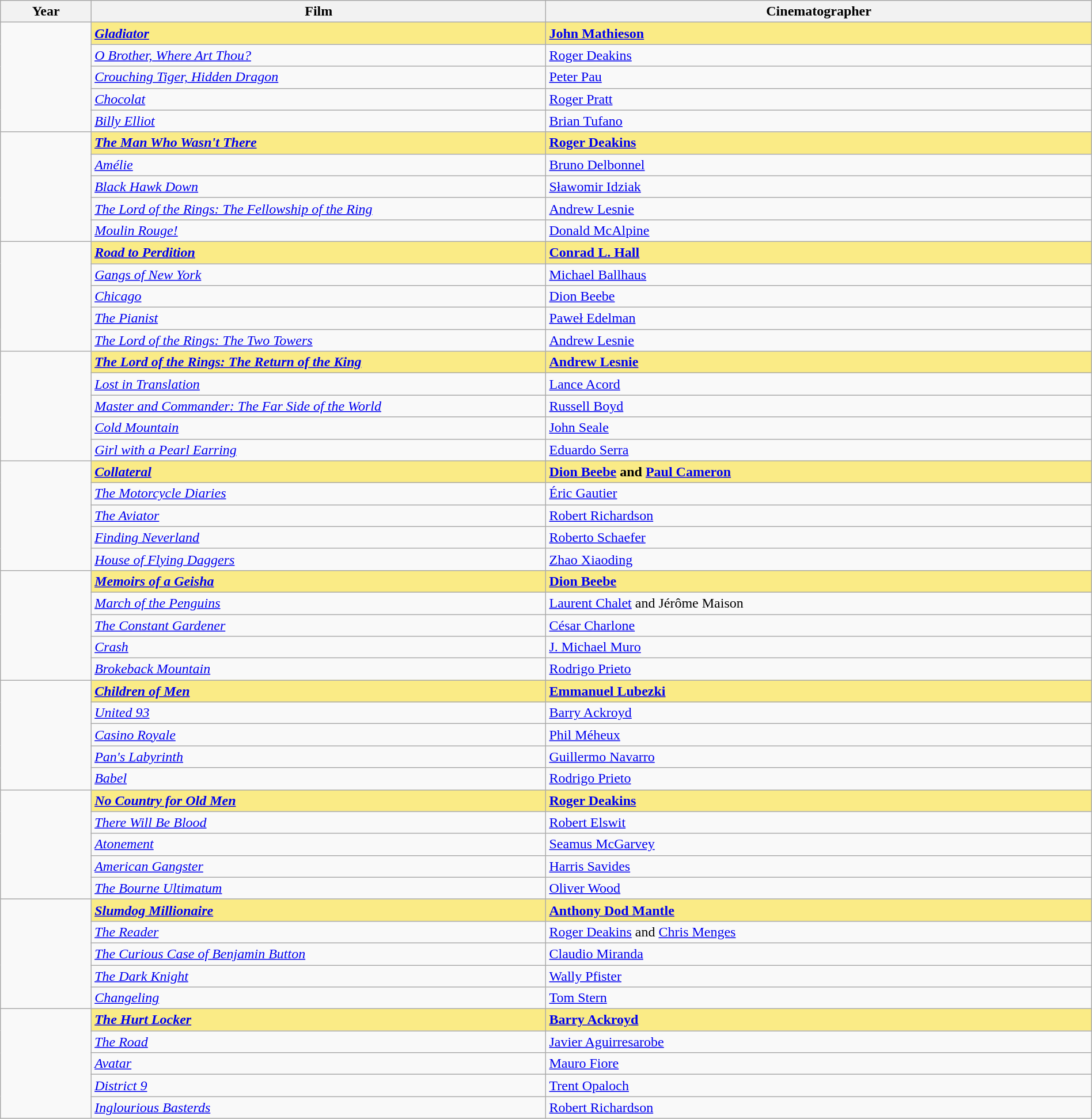<table class="wikitable" style="width:100%;" cellpadding="5">
<tr>
<th style="width:5%;">Year</th>
<th style="width:25%;">Film</th>
<th style="width:30%;">Cinematographer</th>
</tr>
<tr>
<td rowspan="5"></td>
<td style="background:#FAEB86"><strong><em><a href='#'>Gladiator</a></em></strong></td>
<td style="background:#FAEB86"><strong><a href='#'>John Mathieson</a></strong></td>
</tr>
<tr>
<td><em><a href='#'>O Brother, Where Art Thou?</a></em></td>
<td><a href='#'>Roger Deakins</a></td>
</tr>
<tr>
<td><em><a href='#'>Crouching Tiger, Hidden Dragon</a></em></td>
<td><a href='#'>Peter Pau</a></td>
</tr>
<tr>
<td><em><a href='#'>Chocolat</a></em></td>
<td><a href='#'>Roger Pratt</a></td>
</tr>
<tr>
<td><em><a href='#'>Billy Elliot</a></em></td>
<td><a href='#'>Brian Tufano</a></td>
</tr>
<tr>
<td rowspan="5"></td>
<td style="background:#FAEB86"><strong><em><a href='#'>The Man Who Wasn't There</a></em></strong></td>
<td style="background:#FAEB86"><strong><a href='#'>Roger Deakins</a></strong></td>
</tr>
<tr>
<td><em><a href='#'>Amélie</a></em></td>
<td><a href='#'>Bruno Delbonnel</a></td>
</tr>
<tr>
<td><em><a href='#'>Black Hawk Down</a></em></td>
<td><a href='#'>Sławomir Idziak</a></td>
</tr>
<tr>
<td><em><a href='#'>The Lord of the Rings: The Fellowship of the Ring</a></em></td>
<td><a href='#'>Andrew Lesnie</a></td>
</tr>
<tr>
<td><em><a href='#'>Moulin Rouge!</a></em></td>
<td><a href='#'>Donald McAlpine</a></td>
</tr>
<tr>
<td rowspan="5"></td>
<td style="background:#FAEB86"><strong><em><a href='#'>Road to Perdition</a></em></strong></td>
<td style="background:#FAEB86"><strong><a href='#'>Conrad L. Hall</a></strong></td>
</tr>
<tr>
<td><em><a href='#'>Gangs of New York</a></em></td>
<td><a href='#'>Michael Ballhaus</a></td>
</tr>
<tr>
<td><em><a href='#'>Chicago</a></em></td>
<td><a href='#'>Dion Beebe</a></td>
</tr>
<tr>
<td><em><a href='#'>The Pianist</a></em></td>
<td><a href='#'>Paweł Edelman</a></td>
</tr>
<tr>
<td><em><a href='#'>The Lord of the Rings: The Two Towers</a></em></td>
<td><a href='#'>Andrew Lesnie</a></td>
</tr>
<tr>
<td rowspan="5"></td>
<td style="background:#FAEB86"><strong><em><a href='#'>The Lord of the Rings: The Return of the King</a></em></strong></td>
<td style="background:#FAEB86"><strong><a href='#'>Andrew Lesnie</a></strong></td>
</tr>
<tr>
<td><em><a href='#'>Lost in Translation</a></em></td>
<td><a href='#'>Lance Acord</a></td>
</tr>
<tr>
<td><em><a href='#'>Master and Commander: The Far Side of the World</a></em></td>
<td><a href='#'>Russell Boyd</a></td>
</tr>
<tr>
<td><em><a href='#'>Cold Mountain</a></em></td>
<td><a href='#'>John Seale</a></td>
</tr>
<tr>
<td><em><a href='#'>Girl with a Pearl Earring</a></em></td>
<td><a href='#'>Eduardo Serra</a></td>
</tr>
<tr>
<td rowspan="5"></td>
<td style="background:#FAEB86"><strong><em><a href='#'>Collateral</a></em></strong></td>
<td style="background:#FAEB86"><strong><a href='#'>Dion Beebe</a> and <a href='#'>Paul Cameron</a></strong></td>
</tr>
<tr>
<td><em><a href='#'>The Motorcycle Diaries</a></em></td>
<td><a href='#'>Éric Gautier</a></td>
</tr>
<tr>
<td><em><a href='#'>The Aviator</a></em></td>
<td><a href='#'>Robert Richardson</a></td>
</tr>
<tr>
<td><em><a href='#'>Finding Neverland</a></em></td>
<td><a href='#'>Roberto Schaefer</a></td>
</tr>
<tr>
<td><em><a href='#'>House of Flying Daggers</a></em></td>
<td><a href='#'>Zhao Xiaoding</a></td>
</tr>
<tr>
<td rowspan="5"></td>
<td style="background:#FAEB86"><strong><em><a href='#'>Memoirs of a Geisha</a></em></strong></td>
<td style="background:#FAEB86"><strong><a href='#'>Dion Beebe</a></strong></td>
</tr>
<tr>
<td><em><a href='#'>March of the Penguins</a></em></td>
<td><a href='#'>Laurent Chalet</a> and Jérôme Maison</td>
</tr>
<tr>
<td><em><a href='#'>The Constant Gardener</a></em></td>
<td><a href='#'>César Charlone</a></td>
</tr>
<tr>
<td><em><a href='#'>Crash</a></em></td>
<td><a href='#'>J. Michael Muro</a></td>
</tr>
<tr>
<td><em><a href='#'>Brokeback Mountain</a></em></td>
<td><a href='#'>Rodrigo Prieto</a></td>
</tr>
<tr>
<td rowspan="5"></td>
<td style="background:#FAEB86"><strong><em><a href='#'>Children of Men</a></em></strong></td>
<td style="background:#FAEB86"><strong><a href='#'>Emmanuel Lubezki</a></strong></td>
</tr>
<tr>
<td><em><a href='#'>United 93</a></em></td>
<td><a href='#'>Barry Ackroyd</a></td>
</tr>
<tr>
<td><em><a href='#'>Casino Royale</a></em></td>
<td><a href='#'>Phil Méheux</a></td>
</tr>
<tr>
<td><em><a href='#'>Pan's Labyrinth</a></em></td>
<td><a href='#'>Guillermo Navarro</a></td>
</tr>
<tr>
<td><em><a href='#'>Babel</a></em></td>
<td><a href='#'>Rodrigo Prieto</a></td>
</tr>
<tr>
<td rowspan="5"></td>
<td style="background:#FAEB86"><strong><em><a href='#'>No Country for Old Men</a></em></strong></td>
<td style="background:#FAEB86"><strong><a href='#'>Roger Deakins</a></strong></td>
</tr>
<tr>
<td><em><a href='#'>There Will Be Blood</a></em></td>
<td><a href='#'>Robert Elswit</a></td>
</tr>
<tr>
<td><em><a href='#'>Atonement</a></em></td>
<td><a href='#'>Seamus McGarvey</a></td>
</tr>
<tr>
<td><em><a href='#'>American Gangster</a></em></td>
<td><a href='#'>Harris Savides</a></td>
</tr>
<tr>
<td><em><a href='#'>The Bourne Ultimatum</a></em></td>
<td><a href='#'>Oliver Wood</a></td>
</tr>
<tr>
<td rowspan="5"></td>
<td style="background:#FAEB86"><strong><em><a href='#'>Slumdog Millionaire</a></em></strong></td>
<td style="background:#FAEB86"><strong><a href='#'>Anthony Dod Mantle</a></strong></td>
</tr>
<tr>
<td><em><a href='#'>The Reader</a></em></td>
<td><a href='#'>Roger Deakins</a> and <a href='#'>Chris Menges</a></td>
</tr>
<tr>
<td><em><a href='#'>The Curious Case of Benjamin Button</a></em></td>
<td><a href='#'>Claudio Miranda</a></td>
</tr>
<tr>
<td><em><a href='#'>The Dark Knight</a></em></td>
<td><a href='#'>Wally Pfister</a></td>
</tr>
<tr>
<td><em><a href='#'>Changeling</a></em></td>
<td><a href='#'>Tom Stern</a></td>
</tr>
<tr>
<td rowspan="5"></td>
<td style="background:#FAEB86"><strong><em><a href='#'>The Hurt Locker</a></em></strong></td>
<td style="background:#FAEB86"><strong><a href='#'>Barry Ackroyd</a></strong></td>
</tr>
<tr>
<td><em><a href='#'>The Road</a></em></td>
<td><a href='#'>Javier Aguirresarobe</a></td>
</tr>
<tr>
<td><em><a href='#'>Avatar</a></em></td>
<td><a href='#'>Mauro Fiore</a></td>
</tr>
<tr>
<td><em><a href='#'>District 9</a></em></td>
<td><a href='#'>Trent Opaloch</a></td>
</tr>
<tr>
<td><em><a href='#'>Inglourious Basterds</a></em></td>
<td><a href='#'>Robert Richardson</a></td>
</tr>
</table>
